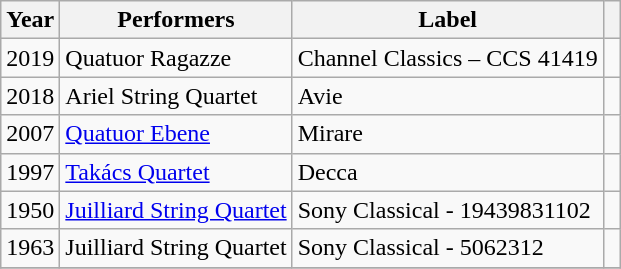<table class="wikitable">
<tr>
<th>Year</th>
<th>Performers</th>
<th>Label</th>
<th></th>
</tr>
<tr>
<td>2019</td>
<td>Quatuor Ragazze</td>
<td>Channel Classics – CCS 41419</td>
<td></td>
</tr>
<tr>
<td>2018</td>
<td>Ariel String Quartet</td>
<td>Avie</td>
<td></td>
</tr>
<tr>
<td>2007</td>
<td><a href='#'>Quatuor Ebene</a></td>
<td>Mirare</td>
<td> </td>
</tr>
<tr>
<td>1997</td>
<td><a href='#'>Takács Quartet</a></td>
<td>Decca</td>
<td></td>
</tr>
<tr>
<td>1950</td>
<td><a href='#'>Juilliard String Quartet</a></td>
<td>Sony Classical - 19439831102</td>
<td> </td>
</tr>
<tr>
<td>1963</td>
<td>Juilliard String Quartet</td>
<td>Sony Classical - 5062312</td>
<td></td>
</tr>
<tr>
</tr>
</table>
